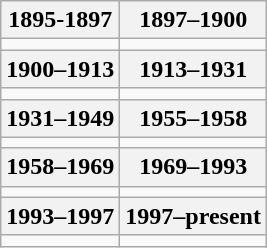<table Class=wikitable>
<tr>
<th>1895-1897</th>
<th>1897–1900</th>
</tr>
<tr>
<td></td>
<td></td>
</tr>
<tr>
<th>1900–1913</th>
<th>1913–1931</th>
</tr>
<tr>
<td></td>
<td></td>
</tr>
<tr>
<th>1931–1949</th>
<th>1955–1958</th>
</tr>
<tr>
<td></td>
<td></td>
</tr>
<tr>
<th>1958–1969</th>
<th>1969–1993</th>
</tr>
<tr>
<td></td>
<td></td>
</tr>
<tr>
<th>1993–1997</th>
<th>1997–present</th>
</tr>
<tr>
<td></td>
<td></td>
</tr>
</table>
